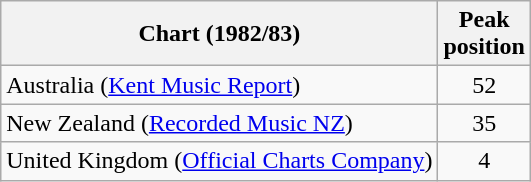<table class="wikitable">
<tr>
<th>Chart (1982/83)</th>
<th>Peak<br> position</th>
</tr>
<tr>
<td>Australia (<a href='#'>Kent Music Report</a>)</td>
<td align="center">52</td>
</tr>
<tr>
<td>New Zealand (<a href='#'>Recorded Music NZ</a>)</td>
<td align="center">35</td>
</tr>
<tr>
<td>United Kingdom (<a href='#'>Official Charts Company</a>)</td>
<td align="center">4</td>
</tr>
</table>
